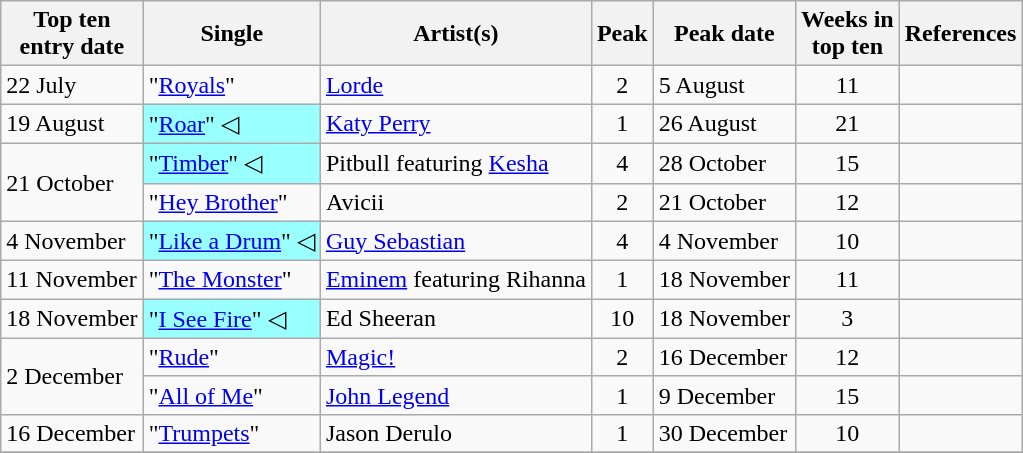<table class="wikitable sortable">
<tr>
<th>Top ten<br>entry date</th>
<th>Single</th>
<th>Artist(s)</th>
<th data-sort-type="number">Peak</th>
<th>Peak date</th>
<th data-sort-type="number">Weeks in<br>top ten</th>
<th>References</th>
</tr>
<tr>
<td>22 July</td>
<td>"<a href='#'>Royals</a>"</td>
<td><a href='#'>Lorde</a></td>
<td style="text-align:center;">2</td>
<td>5 August</td>
<td style="text-align:center;">11</td>
<td style="text-align:center;"></td>
</tr>
<tr>
<td>19 August</td>
<td style="background:#9ff;">"<a href='#'>Roar</a>" ◁</td>
<td><a href='#'>Katy Perry</a></td>
<td style="text-align:center;">1</td>
<td>26 August</td>
<td style="text-align:center;">21</td>
<td style="text-align:center;"></td>
</tr>
<tr>
<td rowspan=2>21 October</td>
<td style="background:#9ff;">"<a href='#'>Timber</a>" ◁</td>
<td>Pitbull featuring <a href='#'>Kesha</a></td>
<td style="text-align:center;">4</td>
<td>28 October</td>
<td style="text-align:center;">15</td>
<td style="text-align:center;"></td>
</tr>
<tr>
<td>"<a href='#'>Hey Brother</a>"</td>
<td>Avicii</td>
<td style="text-align:center;">2</td>
<td>21 October</td>
<td style="text-align:center;">12</td>
<td style="text-align:center;"></td>
</tr>
<tr>
<td>4 November</td>
<td style="background:#9ff;">"<a href='#'>Like a Drum</a>" ◁</td>
<td><a href='#'>Guy Sebastian</a></td>
<td style="text-align:center;">4</td>
<td>4 November</td>
<td style="text-align:center;">10</td>
<td style="text-align:center;"></td>
</tr>
<tr>
<td>11 November</td>
<td>"<a href='#'>The Monster</a>"</td>
<td><a href='#'>Eminem</a> featuring Rihanna</td>
<td style="text-align:center;">1</td>
<td>18 November</td>
<td style="text-align:center;">11</td>
<td style="text-align:center;"></td>
</tr>
<tr>
<td>18 November</td>
<td style="background:#9ff;">"<a href='#'>I See Fire</a>" ◁</td>
<td>Ed Sheeran</td>
<td style="text-align:center;">10</td>
<td>18 November</td>
<td style="text-align:center;">3</td>
<td style="text-align:center;"></td>
</tr>
<tr>
<td rowspan=2>2 December</td>
<td>"<a href='#'>Rude</a>"</td>
<td><a href='#'>Magic!</a></td>
<td style="text-align:center;">2</td>
<td>16 December</td>
<td style="text-align:center;">12</td>
<td style="text-align:center;"></td>
</tr>
<tr>
<td>"<a href='#'>All of Me</a>"</td>
<td><a href='#'>John Legend</a></td>
<td style="text-align:center;">1</td>
<td>9 December</td>
<td style="text-align:center;">15</td>
<td style="text-align:center;"></td>
</tr>
<tr>
<td>16 December</td>
<td>"<a href='#'>Trumpets</a>"</td>
<td>Jason Derulo</td>
<td style="text-align:center;">1</td>
<td>30 December</td>
<td style="text-align:center;">10</td>
<td style="text-align:center;"></td>
</tr>
<tr>
</tr>
</table>
